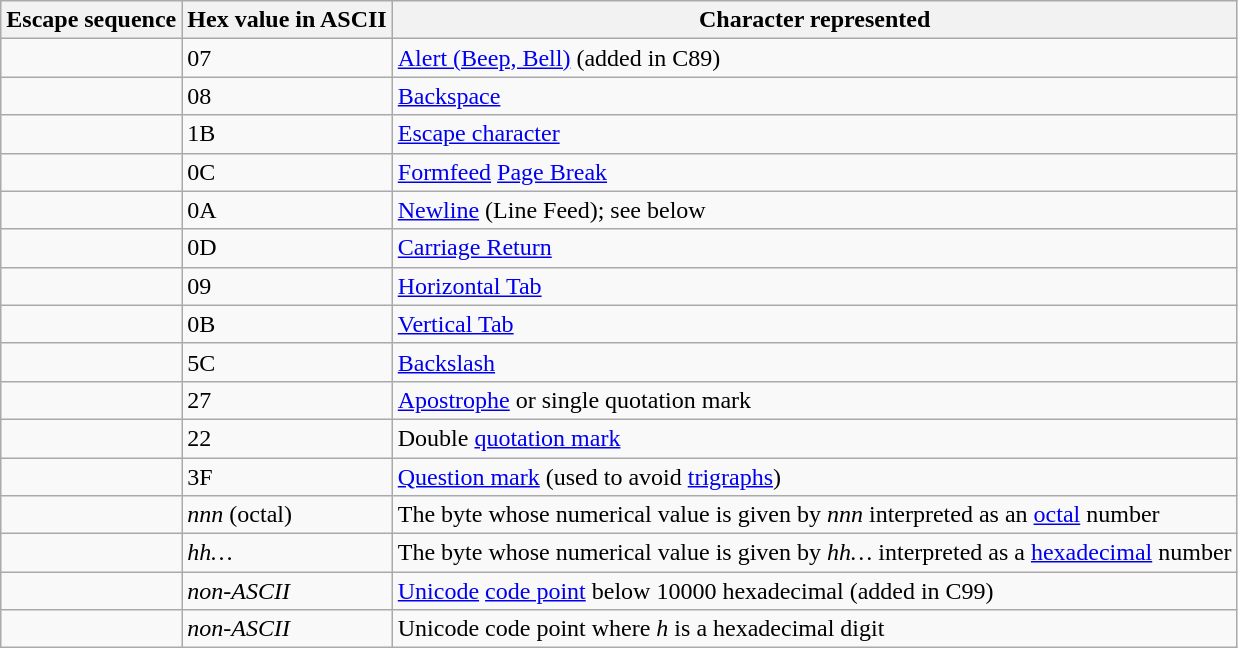<table class="wikitable sortable">
<tr>
<th>Escape sequence</th>
<th>Hex value in ASCII</th>
<th>Character represented</th>
</tr>
<tr>
<td></td>
<td>07</td>
<td><a href='#'>Alert (Beep, Bell)</a> (added in C89)</td>
</tr>
<tr>
<td></td>
<td>08</td>
<td><a href='#'>Backspace</a></td>
</tr>
<tr>
<td></td>
<td>1B</td>
<td><a href='#'>Escape character</a></td>
</tr>
<tr>
<td></td>
<td>0C</td>
<td><a href='#'>Formfeed</a> <a href='#'>Page Break</a></td>
</tr>
<tr>
<td></td>
<td>0A</td>
<td><a href='#'>Newline</a> (Line Feed); see below</td>
</tr>
<tr>
<td></td>
<td>0D</td>
<td><a href='#'>Carriage Return</a></td>
</tr>
<tr>
<td></td>
<td>09</td>
<td><a href='#'>Horizontal Tab</a></td>
</tr>
<tr>
<td></td>
<td>0B</td>
<td><a href='#'>Vertical Tab</a></td>
</tr>
<tr>
<td></td>
<td>5C</td>
<td><a href='#'>Backslash</a></td>
</tr>
<tr>
<td></td>
<td>27</td>
<td><a href='#'>Apostrophe</a> or single quotation mark</td>
</tr>
<tr>
<td></td>
<td>22</td>
<td>Double <a href='#'>quotation mark</a></td>
</tr>
<tr>
<td></td>
<td>3F</td>
<td><a href='#'>Question mark</a> (used to avoid <a href='#'>trigraphs</a>)</td>
</tr>
<tr>
<td></td>
<td><em>nnn</em> (octal)</td>
<td>The byte whose numerical value is given by <em>nnn</em> interpreted as an <a href='#'>octal</a> number</td>
</tr>
<tr>
<td></td>
<td><em>hh…</em></td>
<td>The byte whose numerical value is given by <em>hh…</em> interpreted as a <a href='#'>hexadecimal</a> number</td>
</tr>
<tr>
<td></td>
<td><em>non-ASCII</em></td>
<td><a href='#'>Unicode</a> <a href='#'>code point</a> below 10000 hexadecimal (added in C99)</td>
</tr>
<tr>
<td></td>
<td><em>non-ASCII</em></td>
<td>Unicode code point where <em>h</em> is a hexadecimal digit</td>
</tr>
</table>
